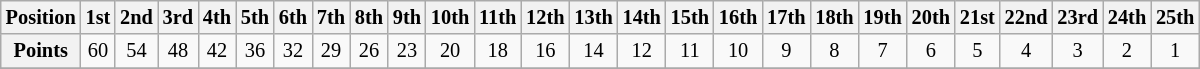<table class="wikitable" style="font-size:85%; text-align:center">
<tr style="background:#f9f9f9">
<th valign="middle">Position</th>
<th>1st</th>
<th>2nd</th>
<th>3rd</th>
<th>4th</th>
<th>5th</th>
<th>6th</th>
<th>7th</th>
<th>8th</th>
<th>9th</th>
<th>10th</th>
<th>11th</th>
<th>12th</th>
<th>13th</th>
<th>14th</th>
<th>15th</th>
<th>16th</th>
<th>17th</th>
<th>18th</th>
<th>19th</th>
<th>20th</th>
<th>21st</th>
<th>22nd</th>
<th>23rd</th>
<th>24th</th>
<th>25th</th>
</tr>
<tr>
<th valign="middle">Points</th>
<td>60</td>
<td>54</td>
<td>48</td>
<td>42</td>
<td>36</td>
<td>32</td>
<td>29</td>
<td>26</td>
<td>23</td>
<td>20</td>
<td>18</td>
<td>16</td>
<td>14</td>
<td>12</td>
<td>11</td>
<td>10</td>
<td>9</td>
<td>8</td>
<td>7</td>
<td>6</td>
<td>5</td>
<td>4</td>
<td>3</td>
<td>2</td>
<td>1</td>
</tr>
<tr>
</tr>
</table>
